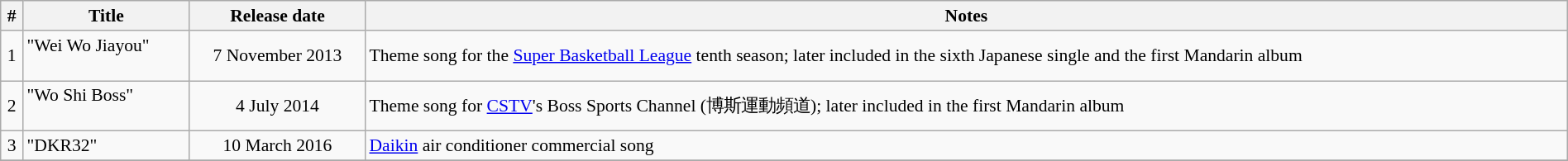<table class="wikitable" style="text-align:center; font-size:90%; width:100%;">
<tr>
<th>#</th>
<th>Title</th>
<th>Release date</th>
<th>Notes</th>
</tr>
<tr>
<td>1</td>
<td style="text-align:left">"Wei Wo Jiayou" <br>  <br> </td>
<td>7 November 2013</td>
<td style="text-align:left">Theme song for the <a href='#'>Super Basketball League</a> tenth season; later included in the sixth Japanese single and the first Mandarin album</td>
</tr>
<tr>
<td>2</td>
<td style="text-align:left">"Wo Shi Boss" <br>  <br> </td>
<td>4 July 2014</td>
<td style="text-align:left">Theme song for <a href='#'>CSTV</a>'s Boss Sports Channel (博斯運動頻道); later included in the first Mandarin album</td>
</tr>
<tr>
<td>3</td>
<td style="text-align:left">"DKR32"</td>
<td>10 March 2016</td>
<td style="text-align:left"><a href='#'>Daikin</a> air conditioner commercial song</td>
</tr>
<tr>
</tr>
</table>
